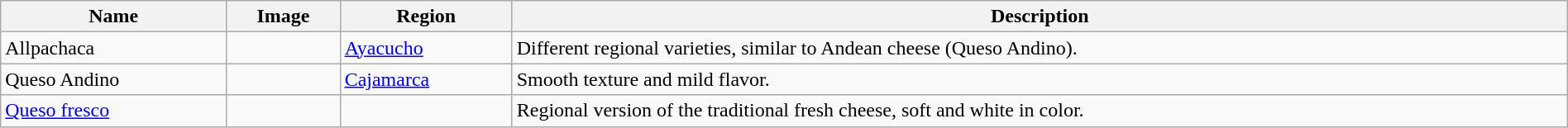<table class="wikitable sortable" style="width:100%">
<tr>
<th>Name</th>
<th class="unsortable">Image</th>
<th>Region</th>
<th>Description</th>
</tr>
<tr>
<td>Allpachaca</td>
<td></td>
<td><a href='#'>Ayacucho</a></td>
<td>Different regional varieties, similar to Andean cheese (Queso Andino).</td>
</tr>
<tr>
<td>Queso Andino</td>
<td></td>
<td><a href='#'>Cajamarca</a></td>
<td>Smooth texture and mild flavor.</td>
</tr>
<tr>
<td><a href='#'>Queso fresco</a></td>
<td></td>
<td></td>
<td>Regional version of the traditional fresh cheese, soft and white in color.</td>
</tr>
</table>
